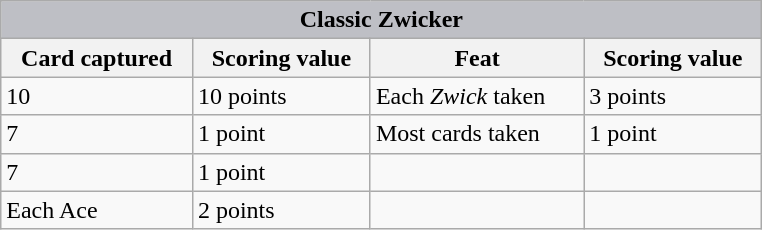<table class = "wikitable">
<tr style="background-color:#BEBFC5">
<td colspan = "4" align = "center" width = "500"><strong>Classic Zwicker</strong></td>
</tr>
<tr>
<th>Card captured</th>
<th>Scoring value</th>
<th>Feat</th>
<th>Scoring value</th>
</tr>
<tr>
<td>10</td>
<td>10 points</td>
<td>Each <em>Zwick</em> taken</td>
<td>3 points</td>
</tr>
<tr>
<td>7</td>
<td>1 point</td>
<td>Most cards taken</td>
<td>1 point</td>
</tr>
<tr>
<td>7</td>
<td>1 point</td>
<td></td>
<td></td>
</tr>
<tr>
<td>Each Ace</td>
<td>2 points</td>
<td></td>
<td></td>
</tr>
</table>
